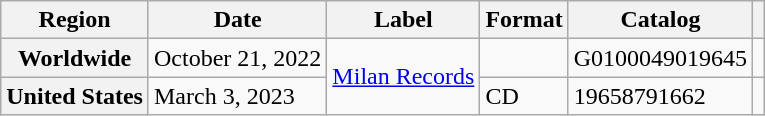<table class="wikitable plainrowheaders">
<tr>
<th>Region</th>
<th>Date</th>
<th>Label</th>
<th>Format</th>
<th>Catalog</th>
<th scope="col" class="unsortable"></th>
</tr>
<tr>
<th scope="row">Worldwide</th>
<td>October 21, 2022</td>
<td rowspan="2"><a href='#'>Milan Records</a></td>
<td></td>
<td>G0100049019645</td>
<td align="center"></td>
</tr>
<tr>
<th scope="row">United States</th>
<td>March 3, 2023</td>
<td>CD</td>
<td>19658791662</td>
<td align="center"></td>
</tr>
</table>
